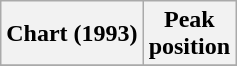<table class="wikitable plainrowheaders" style="text-align:center">
<tr>
<th scope="col">Chart (1993)</th>
<th scope="col">Peak<br>position</th>
</tr>
<tr>
</tr>
</table>
